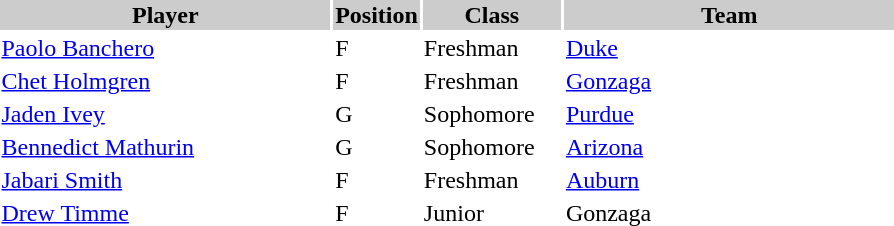<table style="width:600px" "border:'1' 'solid' 'gray' ">
<tr>
<th style="background:#ccc; width:40%;">Player</th>
<th style="background:#ccc; width:4%;">Position</th>
<th style="background:#ccc; width:16%;">Class</th>
<th style="background:#ccc; width:40%;">Team</th>
</tr>
<tr>
<td><a href='#'>Paolo Banchero</a></td>
<td>F</td>
<td>Freshman</td>
<td><a href='#'>Duke</a></td>
</tr>
<tr>
<td><a href='#'>Chet Holmgren</a></td>
<td>F</td>
<td>Freshman</td>
<td><a href='#'>Gonzaga</a></td>
</tr>
<tr>
<td><a href='#'>Jaden Ivey</a></td>
<td>G</td>
<td>Sophomore</td>
<td><a href='#'>Purdue</a></td>
</tr>
<tr>
<td><a href='#'>Bennedict Mathurin</a></td>
<td>G</td>
<td>Sophomore</td>
<td><a href='#'>Arizona</a></td>
</tr>
<tr>
<td><a href='#'>Jabari Smith</a></td>
<td>F</td>
<td>Freshman</td>
<td><a href='#'>Auburn</a></td>
</tr>
<tr>
<td><a href='#'>Drew Timme</a></td>
<td>F</td>
<td>Junior</td>
<td>Gonzaga</td>
</tr>
</table>
